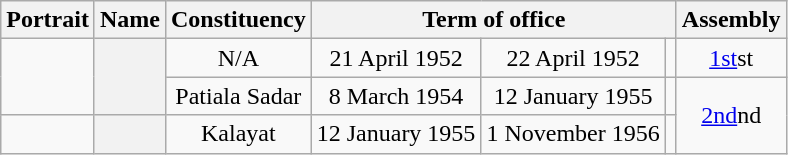<table class="wikitable sortable" style="text-align:center">
<tr align=center>
<th class="unsortable" scope="col">Portrait</th>
<th scope="col" class="sortable">Name</th>
<th scope="col">Constituency</th>
<th colspan="3" scope="colgroup">Term of office</th>
<th scope="col">Assembly</th>
</tr>
<tr align=center>
<td rowspan=2></td>
<th rowspan=2 scope="row"></th>
<td>N/A</td>
<td>21 April 1952</td>
<td>22 April 1952</td>
<td></td>
<td><a href='#'>1st</a>st</td>
</tr>
<tr align=center>
<td>Patiala Sadar</td>
<td>8 March 1954</td>
<td>12 January 1955</td>
<td></td>
<td rowspan="2"><a href='#'>2nd</a>nd</td>
</tr>
<tr align=center>
<td></td>
<th scope="row"></th>
<td>Kalayat</td>
<td>12 January 1955</td>
<td>1 November 1956</td>
<td></td>
</tr>
</table>
